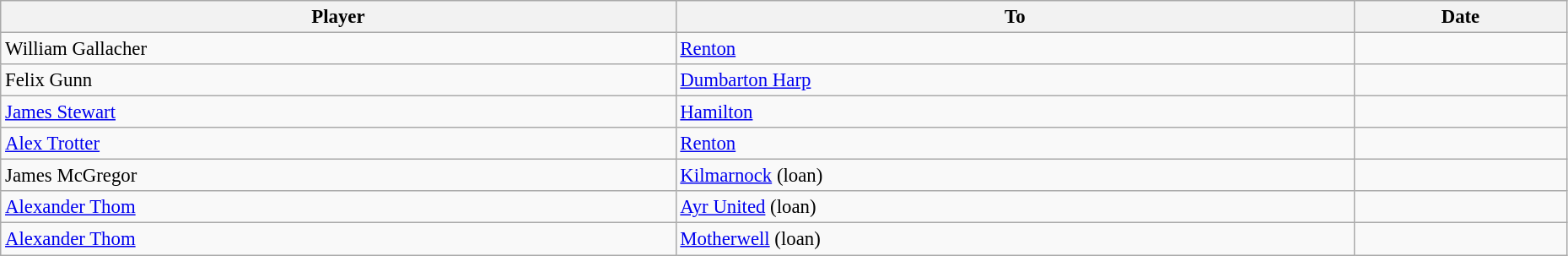<table class="wikitable" style="text-align:center; font-size:95%;width:98%; text-align:left">
<tr>
<th>Player</th>
<th>To</th>
<th>Date</th>
</tr>
<tr>
<td> William Gallacher</td>
<td> <a href='#'>Renton</a></td>
<td></td>
</tr>
<tr>
<td> Felix Gunn</td>
<td> <a href='#'>Dumbarton Harp</a></td>
<td></td>
</tr>
<tr>
<td> <a href='#'>James Stewart</a></td>
<td> <a href='#'>Hamilton</a></td>
<td></td>
</tr>
<tr>
<td> <a href='#'>Alex Trotter</a></td>
<td> <a href='#'>Renton</a></td>
<td></td>
</tr>
<tr>
<td> James McGregor</td>
<td> <a href='#'>Kilmarnock</a> (loan)</td>
<td></td>
</tr>
<tr>
<td> <a href='#'>Alexander Thom</a></td>
<td> <a href='#'>Ayr United</a> (loan)</td>
<td></td>
</tr>
<tr>
<td> <a href='#'>Alexander Thom</a></td>
<td> <a href='#'>Motherwell</a> (loan)</td>
<td></td>
</tr>
</table>
